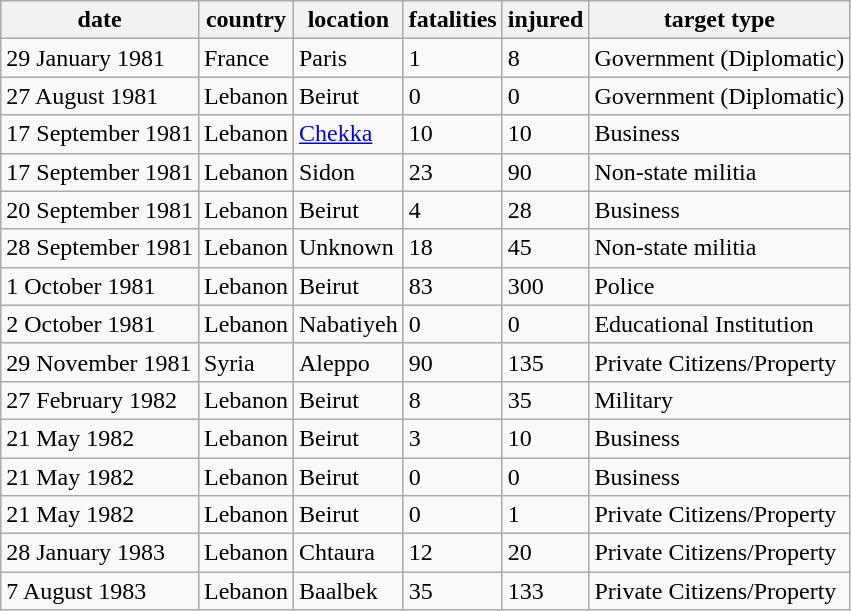<table class="wikitable">
<tr>
<th>date</th>
<th>country</th>
<th>location</th>
<th>fatalities</th>
<th>injured</th>
<th>target type</th>
</tr>
<tr>
<td>29 January 1981</td>
<td>France</td>
<td>Paris</td>
<td>1</td>
<td>8</td>
<td>Government (Diplomatic)</td>
</tr>
<tr>
<td>27 August 1981</td>
<td>Lebanon</td>
<td>Beirut</td>
<td>0</td>
<td>0</td>
<td>Government (Diplomatic)</td>
</tr>
<tr>
<td>17 September 1981</td>
<td>Lebanon</td>
<td><a href='#'>Chekka</a></td>
<td>10</td>
<td>10</td>
<td>Business</td>
</tr>
<tr>
<td>17 September 1981</td>
<td>Lebanon</td>
<td>Sidon</td>
<td>23</td>
<td>90</td>
<td>Non-state militia</td>
</tr>
<tr>
<td>20 September 1981</td>
<td>Lebanon</td>
<td>Beirut</td>
<td>4</td>
<td>28</td>
<td>Business</td>
</tr>
<tr>
<td>28 September 1981</td>
<td>Lebanon</td>
<td>Unknown</td>
<td>18</td>
<td>45</td>
<td>Non-state militia</td>
</tr>
<tr>
<td>1 October 1981</td>
<td>Lebanon</td>
<td>Beirut</td>
<td>83</td>
<td>300</td>
<td>Police</td>
</tr>
<tr>
<td>2 October 1981</td>
<td>Lebanon</td>
<td>Nabatiyeh</td>
<td>0</td>
<td>0</td>
<td>Educational Institution</td>
</tr>
<tr>
<td>29 November 1981</td>
<td>Syria</td>
<td>Aleppo</td>
<td>90</td>
<td>135</td>
<td>Private Citizens/Property</td>
</tr>
<tr>
<td>27 February 1982</td>
<td>Lebanon</td>
<td>Beirut</td>
<td>8</td>
<td>35</td>
<td>Military</td>
</tr>
<tr>
<td>21 May 1982</td>
<td>Lebanon</td>
<td>Beirut</td>
<td>3</td>
<td>10</td>
<td>Business</td>
</tr>
<tr>
<td>21 May 1982</td>
<td>Lebanon</td>
<td>Beirut</td>
<td>0</td>
<td>0</td>
<td>Business</td>
</tr>
<tr>
<td>21 May 1982</td>
<td>Lebanon</td>
<td>Beirut</td>
<td>0</td>
<td>1</td>
<td>Private Citizens/Property</td>
</tr>
<tr>
<td>28 January 1983</td>
<td>Lebanon</td>
<td>Chtaura</td>
<td>12</td>
<td>20</td>
<td>Private Citizens/Property</td>
</tr>
<tr>
<td>7 August 1983</td>
<td>Lebanon</td>
<td>Baalbek</td>
<td>35</td>
<td>133</td>
<td>Private Citizens/Property</td>
</tr>
</table>
